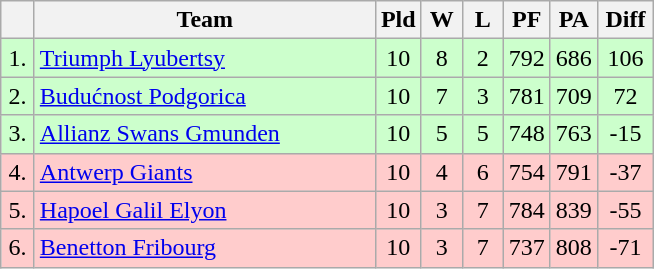<table class=wikitable style="text-align:center">
<tr>
<th width=15></th>
<th width=220>Team</th>
<th width=20>Pld</th>
<th width=20>W</th>
<th width=20>L</th>
<th width=20>PF</th>
<th width=20>PA</th>
<th width=30>Diff</th>
</tr>
<tr style="background: #ccffcc;">
<td>1.</td>
<td align=left> <a href='#'>Triumph Lyubertsy</a></td>
<td>10</td>
<td>8</td>
<td>2</td>
<td>792</td>
<td>686</td>
<td>106</td>
</tr>
<tr style="background: #ccffcc;">
<td>2.</td>
<td align=left> <a href='#'>Budućnost Podgorica</a></td>
<td>10</td>
<td>7</td>
<td>3</td>
<td>781</td>
<td>709</td>
<td>72</td>
</tr>
<tr style="background: #ccffcc;">
<td>3.</td>
<td align=left> <a href='#'>Allianz Swans Gmunden</a></td>
<td>10</td>
<td>5</td>
<td>5</td>
<td>748</td>
<td>763</td>
<td>-15</td>
</tr>
<tr style="background: #ffcccc;">
<td>4.</td>
<td align=left> <a href='#'>Antwerp Giants</a></td>
<td>10</td>
<td>4</td>
<td>6</td>
<td>754</td>
<td>791</td>
<td>-37</td>
</tr>
<tr style="background: #ffcccc;">
<td>5.</td>
<td align=left> <a href='#'>Hapoel Galil Elyon</a></td>
<td>10</td>
<td>3</td>
<td>7</td>
<td>784</td>
<td>839</td>
<td>-55</td>
</tr>
<tr style="background: #ffcccc;">
<td>6.</td>
<td align=left> <a href='#'>Benetton Fribourg</a></td>
<td>10</td>
<td>3</td>
<td>7</td>
<td>737</td>
<td>808</td>
<td>-71</td>
</tr>
</table>
